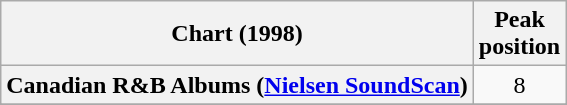<table class="wikitable sortable plainrowheaders" style="text-align:center">
<tr>
<th scope="col">Chart (1998)</th>
<th scope="col">Peak<br>position</th>
</tr>
<tr>
<th scope="row">Canadian R&B Albums (<a href='#'>Nielsen SoundScan</a>)</th>
<td style="text-align:center;">8</td>
</tr>
<tr>
</tr>
<tr>
</tr>
<tr>
</tr>
<tr>
</tr>
</table>
